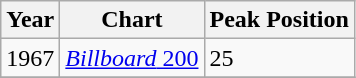<table class="wikitable">
<tr>
<th align="left">Year</th>
<th align="left">Chart</th>
<th align="left">Peak Position</th>
</tr>
<tr>
<td align="left">1967</td>
<td align="left"><a href='#'><em>Billboard</em> 200</a></td>
<td align="left">25</td>
</tr>
<tr>
</tr>
</table>
